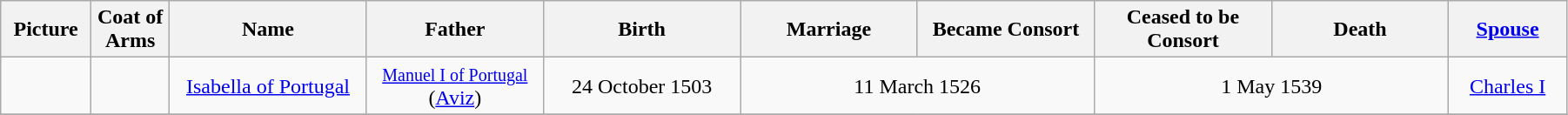<table width=95% class="wikitable">
<tr>
<th width = "4%">Picture</th>
<th width = "4%">Coat of Arms</th>
<th width = "10%">Name</th>
<th width = "9%">Father</th>
<th width = "10%">Birth</th>
<th width = "9%">Marriage</th>
<th width = "9%">Became Consort</th>
<th width = "9%">Ceased to be Consort</th>
<th width = "9%">Death</th>
<th width = "6%"><a href='#'>Spouse</a></th>
</tr>
<tr>
<td align="center"></td>
<td align="center"></td>
<td align="center"><a href='#'>Isabella of Portugal</a><br></td>
<td align="center"><small><a href='#'>Manuel I of Portugal</a></small><br> (<a href='#'>Aviz</a>)</td>
<td align="center">24 October 1503</td>
<td align="center" colspan="2">11 March 1526</td>
<td align="center" colspan="2">1 May 1539</td>
<td align="center"><a href='#'>Charles I</a></td>
</tr>
<tr>
</tr>
</table>
